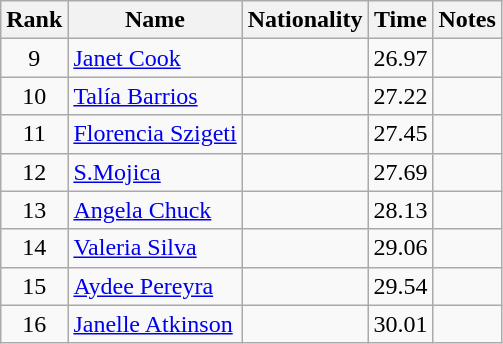<table class="wikitable sortable" style="text-align:center">
<tr>
<th>Rank</th>
<th>Name</th>
<th>Nationality</th>
<th>Time</th>
<th>Notes</th>
</tr>
<tr>
<td>9</td>
<td align=left><a href='#'>Janet Cook</a></td>
<td align=left></td>
<td>26.97</td>
<td></td>
</tr>
<tr>
<td>10</td>
<td align=left><a href='#'>Talía Barrios</a></td>
<td align=left></td>
<td>27.22</td>
<td></td>
</tr>
<tr>
<td>11</td>
<td align=left><a href='#'>Florencia Szigeti</a></td>
<td align=left></td>
<td>27.45</td>
<td></td>
</tr>
<tr>
<td>12</td>
<td align=left><a href='#'>S.Mojica</a></td>
<td align=left></td>
<td>27.69</td>
<td></td>
</tr>
<tr>
<td>13</td>
<td align=left><a href='#'>Angela Chuck</a></td>
<td align=left></td>
<td>28.13</td>
<td></td>
</tr>
<tr>
<td>14</td>
<td align=left><a href='#'>Valeria Silva</a></td>
<td align=left></td>
<td>29.06</td>
<td></td>
</tr>
<tr>
<td>15</td>
<td align=left><a href='#'>Aydee Pereyra</a></td>
<td align=left></td>
<td>29.54</td>
<td></td>
</tr>
<tr>
<td>16</td>
<td align=left><a href='#'>Janelle Atkinson</a></td>
<td align=left></td>
<td>30.01</td>
<td></td>
</tr>
</table>
